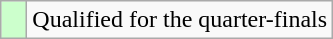<table class="wikitable">
<tr>
<td width=10px bgcolor="#ccffcc"></td>
<td>Qualified for the quarter-finals</td>
</tr>
</table>
